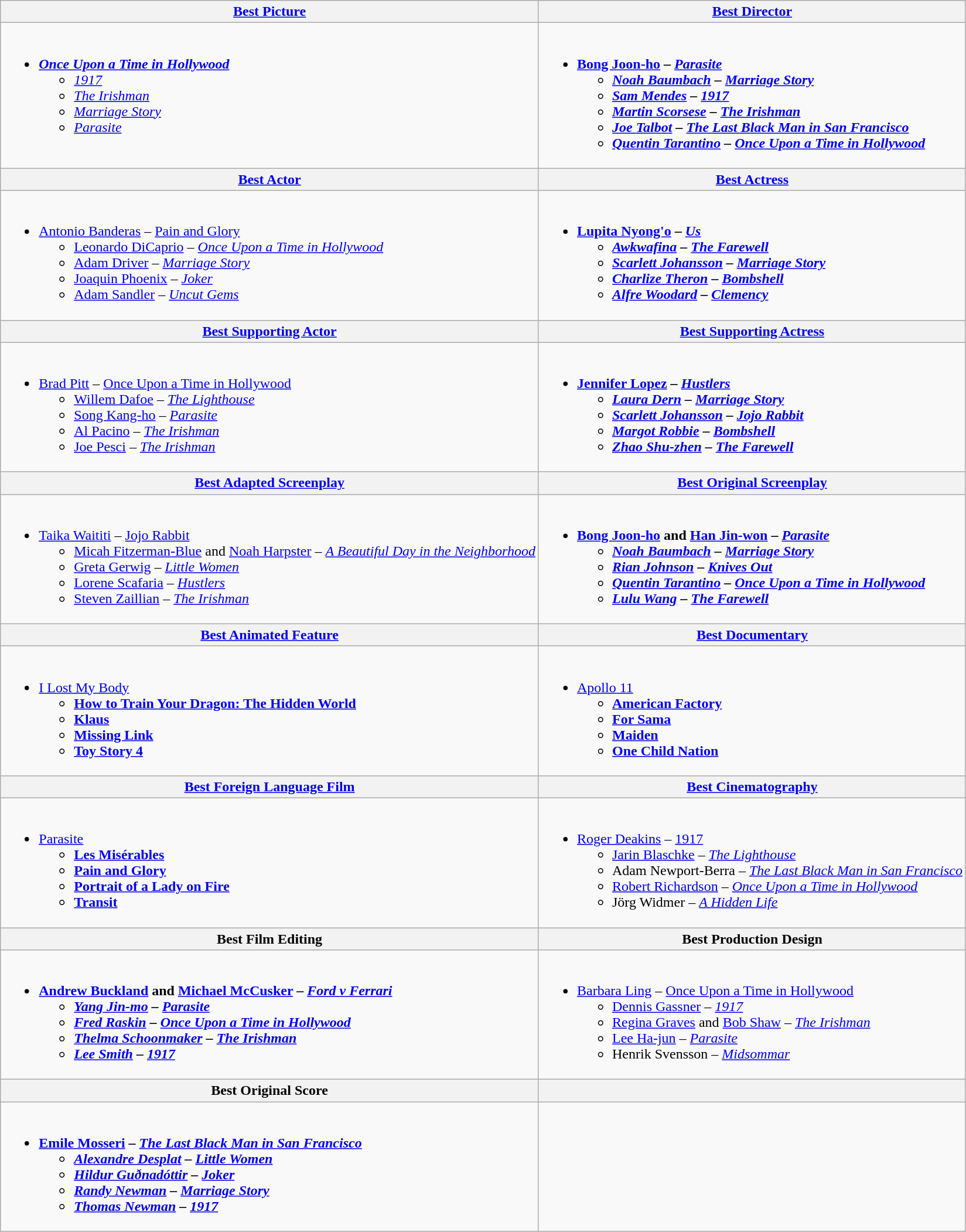<table class=wikitable style="width=100%">
<tr>
<th style="width=50%"><a href='#'>Best Picture</a></th>
<th style="width=50%"><a href='#'>Best Director</a></th>
</tr>
<tr>
<td valign="top"><br><ul><li><strong><em><a href='#'>Once Upon a Time in Hollywood</a></em></strong><ul><li><em><a href='#'>1917</a></em></li><li><em><a href='#'>The Irishman</a></em></li><li><em><a href='#'>Marriage Story</a></em></li><li><em><a href='#'>Parasite</a></em></li></ul></li></ul></td>
<td valign="top"><br><ul><li><strong><a href='#'>Bong Joon-ho</a> – <em><a href='#'>Parasite</a><strong><em><ul><li><a href='#'>Noah Baumbach</a> – </em><a href='#'>Marriage Story</a><em></li><li><a href='#'>Sam Mendes</a> – </em><a href='#'>1917</a><em></li><li><a href='#'>Martin Scorsese</a> – </em><a href='#'>The Irishman</a><em></li><li><a href='#'>Joe Talbot</a> – </em><a href='#'>The Last Black Man in San Francisco</a><em></li><li><a href='#'>Quentin Tarantino</a> – </em><a href='#'>Once Upon a Time in Hollywood</a><em></li></ul></li></ul></td>
</tr>
<tr>
<th style="width=50%"><a href='#'>Best Actor</a></th>
<th style="width=50%"><a href='#'>Best Actress</a></th>
</tr>
<tr>
<td valign="top"><br><ul><li></strong><a href='#'>Antonio Banderas</a> – </em><a href='#'>Pain and Glory</a></em></strong><ul><li><a href='#'>Leonardo DiCaprio</a> – <em><a href='#'>Once Upon a Time in Hollywood</a></em></li><li><a href='#'>Adam Driver</a> – <em><a href='#'>Marriage Story</a></em></li><li><a href='#'>Joaquin Phoenix</a> – <em><a href='#'>Joker</a></em></li><li><a href='#'>Adam Sandler</a> – <em><a href='#'>Uncut Gems</a></em></li></ul></li></ul></td>
<td valign="top"><br><ul><li><strong><a href='#'>Lupita Nyong'o</a> – <em><a href='#'>Us</a><strong><em><ul><li><a href='#'>Awkwafina</a> – </em><a href='#'>The Farewell</a><em></li><li><a href='#'>Scarlett Johansson</a> – </em><a href='#'>Marriage Story</a><em></li><li><a href='#'>Charlize Theron</a> – </em><a href='#'>Bombshell</a><em></li><li><a href='#'>Alfre Woodard</a> – </em><a href='#'>Clemency</a><em></li></ul></li></ul></td>
</tr>
<tr>
<th style="width=50%"><a href='#'>Best Supporting Actor</a></th>
<th style="width=50%"><a href='#'>Best Supporting Actress</a></th>
</tr>
<tr>
<td valign="top"><br><ul><li></strong><a href='#'>Brad Pitt</a> – </em><a href='#'>Once Upon a Time in Hollywood</a></em></strong><ul><li><a href='#'>Willem Dafoe</a> – <em><a href='#'>The Lighthouse</a></em></li><li><a href='#'>Song Kang-ho</a> – <em><a href='#'>Parasite</a></em></li><li><a href='#'>Al Pacino</a> – <em><a href='#'>The Irishman</a></em></li><li><a href='#'>Joe Pesci</a> – <em><a href='#'>The Irishman</a></em></li></ul></li></ul></td>
<td valign="top"><br><ul><li><strong><a href='#'>Jennifer Lopez</a> – <em><a href='#'>Hustlers</a><strong><em><ul><li><a href='#'>Laura Dern</a> – </em><a href='#'>Marriage Story</a><em></li><li><a href='#'>Scarlett Johansson</a> – </em><a href='#'>Jojo Rabbit</a><em></li><li><a href='#'>Margot Robbie</a> – </em><a href='#'>Bombshell</a><em></li><li><a href='#'>Zhao Shu-zhen</a> – </em><a href='#'>The Farewell</a><em></li></ul></li></ul></td>
</tr>
<tr>
<th style="width=50%"><a href='#'>Best Adapted Screenplay</a></th>
<th style="width=50%"><a href='#'>Best Original Screenplay</a></th>
</tr>
<tr>
<td valign="top"><br><ul><li></strong><a href='#'>Taika Waititi</a> – </em><a href='#'>Jojo Rabbit</a></em></strong><ul><li><a href='#'>Micah Fitzerman-Blue</a> and <a href='#'>Noah Harpster</a> – <em><a href='#'>A Beautiful Day in the Neighborhood</a></em></li><li><a href='#'>Greta Gerwig</a> – <em><a href='#'>Little Women</a></em></li><li><a href='#'>Lorene Scafaria</a> – <em><a href='#'>Hustlers</a></em></li><li><a href='#'>Steven Zaillian</a> – <em><a href='#'>The Irishman</a></em></li></ul></li></ul></td>
<td valign="top"><br><ul><li><strong><a href='#'>Bong Joon-ho</a> and <a href='#'>Han Jin-won</a> – <em><a href='#'>Parasite</a><strong><em><ul><li><a href='#'>Noah Baumbach</a> – </em><a href='#'>Marriage Story</a><em></li><li><a href='#'>Rian Johnson</a> – </em><a href='#'>Knives Out</a><em></li><li><a href='#'>Quentin Tarantino</a> – </em><a href='#'>Once Upon a Time in Hollywood</a><em></li><li><a href='#'>Lulu Wang</a> – </em><a href='#'>The Farewell</a><em></li></ul></li></ul></td>
</tr>
<tr>
<th style="width=50%"><a href='#'>Best Animated Feature</a></th>
<th style="width=50%"><a href='#'>Best Documentary</a></th>
</tr>
<tr>
<td valign="top"><br><ul><li></em></strong><a href='#'>I Lost My Body</a><strong><em><ul><li></em><a href='#'>How to Train Your Dragon: The Hidden World</a><em></li><li></em><a href='#'>Klaus</a><em></li><li></em><a href='#'>Missing Link</a><em></li><li></em><a href='#'>Toy Story 4</a><em></li></ul></li></ul></td>
<td valign="top"><br><ul><li></em></strong><a href='#'>Apollo 11</a><strong><em><ul><li></em><a href='#'>American Factory</a><em></li><li></em><a href='#'>For Sama</a><em></li><li></em><a href='#'>Maiden</a><em></li><li></em><a href='#'>One Child Nation</a><em></li></ul></li></ul></td>
</tr>
<tr>
<th style="width=50%"><a href='#'>Best Foreign Language Film</a></th>
<th style="width=50%"><a href='#'>Best Cinematography</a></th>
</tr>
<tr>
<td valign="top"><br><ul><li></em></strong><a href='#'>Parasite</a><strong><em><ul><li></em><a href='#'>Les Misérables</a><em></li><li></em><a href='#'>Pain and Glory</a><em></li><li></em><a href='#'>Portrait of a Lady on Fire</a><em></li><li></em><a href='#'>Transit</a><em></li></ul></li></ul></td>
<td valign="top"><br><ul><li></strong><a href='#'>Roger Deakins</a> – </em><a href='#'>1917</a></em></strong><ul><li><a href='#'>Jarin Blaschke</a> – <em><a href='#'>The Lighthouse</a></em></li><li>Adam Newport-Berra – <em><a href='#'>The Last Black Man in San Francisco</a></em></li><li><a href='#'>Robert Richardson</a> – <em><a href='#'>Once Upon a Time in Hollywood</a></em></li><li>Jörg Widmer – <em><a href='#'>A Hidden Life</a></em></li></ul></li></ul></td>
</tr>
<tr>
<th style="width=50%">Best Film Editing</th>
<th style="width=50%">Best Production Design</th>
</tr>
<tr>
<td valign="top"><br><ul><li><strong><a href='#'>Andrew Buckland</a> and <a href='#'>Michael McCusker</a> – <em><a href='#'>Ford v Ferrari</a><strong><em><ul><li><a href='#'>Yang Jin-mo</a> – </em><a href='#'>Parasite</a><em></li><li><a href='#'>Fred Raskin</a> – </em><a href='#'>Once Upon a Time in Hollywood</a><em></li><li><a href='#'>Thelma Schoonmaker</a> – </em><a href='#'>The Irishman</a><em></li><li><a href='#'>Lee Smith</a> – </em><a href='#'>1917</a><em></li></ul></li></ul></td>
<td valign="top"><br><ul><li></strong><a href='#'>Barbara Ling</a> – </em><a href='#'>Once Upon a Time in Hollywood</a></em></strong><ul><li><a href='#'>Dennis Gassner</a> – <em><a href='#'>1917</a></em></li><li><a href='#'>Regina Graves</a> and <a href='#'>Bob Shaw</a> – <em><a href='#'>The Irishman</a></em></li><li><a href='#'>Lee Ha-jun</a> – <em><a href='#'>Parasite</a></em></li><li>Henrik Svensson – <em><a href='#'>Midsommar</a></em></li></ul></li></ul></td>
</tr>
<tr>
<th style="width=50%">Best Original Score</th>
<th style="width=50%"></th>
</tr>
<tr>
<td valign="top"><br><ul><li><strong><a href='#'>Emile Mosseri</a> – <em><a href='#'>The Last Black Man in San Francisco</a><strong><em><ul><li><a href='#'>Alexandre Desplat</a> – </em><a href='#'>Little Women</a><em></li><li><a href='#'>Hildur Guðnadóttir</a> – </em><a href='#'>Joker</a><em></li><li><a href='#'>Randy Newman</a> – </em><a href='#'>Marriage Story</a><em></li><li><a href='#'>Thomas Newman</a> – </em><a href='#'>1917</a><em></li></ul></li></ul></td>
<td valign="top"></td>
</tr>
</table>
